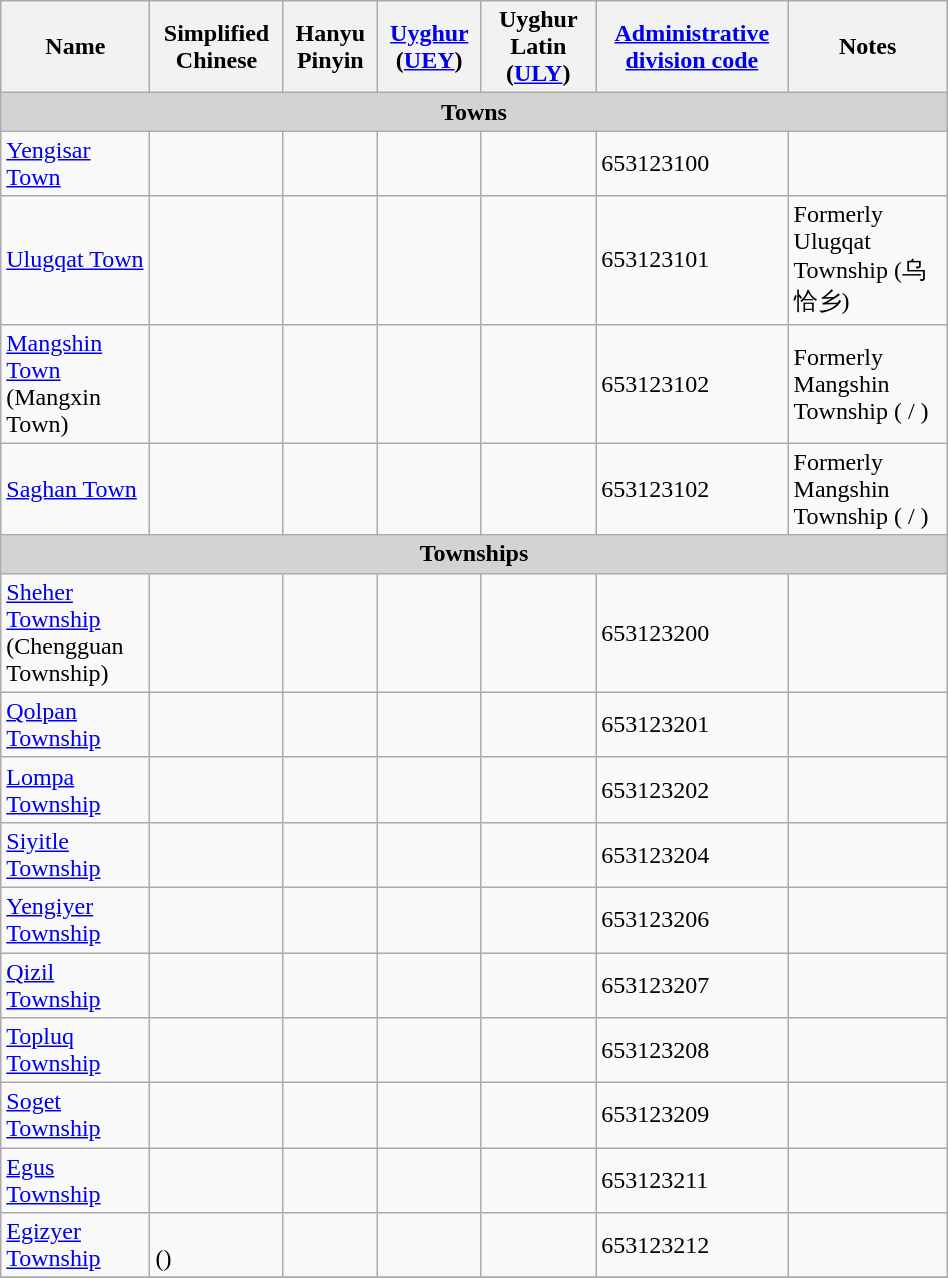<table class="wikitable" align="center" style="width:50%; border="1">
<tr>
<th>Name</th>
<th>Simplified Chinese</th>
<th>Hanyu Pinyin</th>
<th><a href='#'>Uyghur</a> (<a href='#'>UEY</a>)</th>
<th>Uyghur Latin (<a href='#'>ULY</a>)</th>
<th><a href='#'>Administrative division code</a></th>
<th>Notes</th>
</tr>
<tr>
<td colspan="8"  style="text-align:center; background:#d3d3d3;"><strong>Towns</strong></td>
</tr>
<tr --------->
<td><a href='#'>Yengisar Town</a></td>
<td></td>
<td></td>
<td></td>
<td></td>
<td>653123100</td>
<td></td>
</tr>
<tr>
<td><a href='#'>Ulugqat Town</a></td>
<td></td>
<td></td>
<td></td>
<td></td>
<td>653123101</td>
<td>Formerly Ulugqat Township (乌恰乡)</td>
</tr>
<tr>
<td><a href='#'>Mangshin Town</a><br>(Mangxin Town)</td>
<td></td>
<td></td>
<td></td>
<td></td>
<td>653123102</td>
<td>Formerly Mangshin Township ( / )</td>
</tr>
<tr>
<td><a href='#'>Saghan Town</a></td>
<td></td>
<td></td>
<td></td>
<td></td>
<td>653123102</td>
<td>Formerly Mangshin Township ( / )</td>
</tr>
<tr --------->
<td colspan="8"  style="text-align:center; background:#d3d3d3;"><strong>Townships</strong></td>
</tr>
<tr --------->
<td><a href='#'>Sheher Township</a><br>(Chengguan Township)</td>
<td></td>
<td></td>
<td></td>
<td></td>
<td>653123200</td>
<td></td>
</tr>
<tr>
<td><a href='#'>Qolpan Township</a></td>
<td></td>
<td></td>
<td></td>
<td></td>
<td>653123201</td>
<td></td>
</tr>
<tr>
<td><a href='#'>Lompa Township</a></td>
<td></td>
<td></td>
<td></td>
<td></td>
<td>653123202</td>
<td></td>
</tr>
<tr>
<td><a href='#'>Siyitle Township</a></td>
<td></td>
<td></td>
<td></td>
<td></td>
<td>653123204</td>
<td></td>
</tr>
<tr>
<td><a href='#'>Yengiyer Township</a></td>
<td></td>
<td></td>
<td></td>
<td></td>
<td>653123206</td>
<td></td>
</tr>
<tr>
<td><a href='#'>Qizil Township</a></td>
<td></td>
<td></td>
<td></td>
<td></td>
<td>653123207</td>
<td></td>
</tr>
<tr>
<td><a href='#'>Topluq Township</a></td>
<td></td>
<td></td>
<td></td>
<td></td>
<td>653123208</td>
<td></td>
</tr>
<tr>
<td><a href='#'>Soget Township</a></td>
<td></td>
<td></td>
<td></td>
<td></td>
<td>653123209</td>
<td></td>
</tr>
<tr>
<td><a href='#'>Egus Township</a></td>
<td></td>
<td></td>
<td></td>
<td></td>
<td>653123211</td>
<td></td>
</tr>
<tr>
<td><a href='#'>Egizyer Township</a></td>
<td><br>()</td>
<td></td>
<td></td>
<td></td>
<td>653123212</td>
<td></td>
</tr>
<tr>
</tr>
</table>
